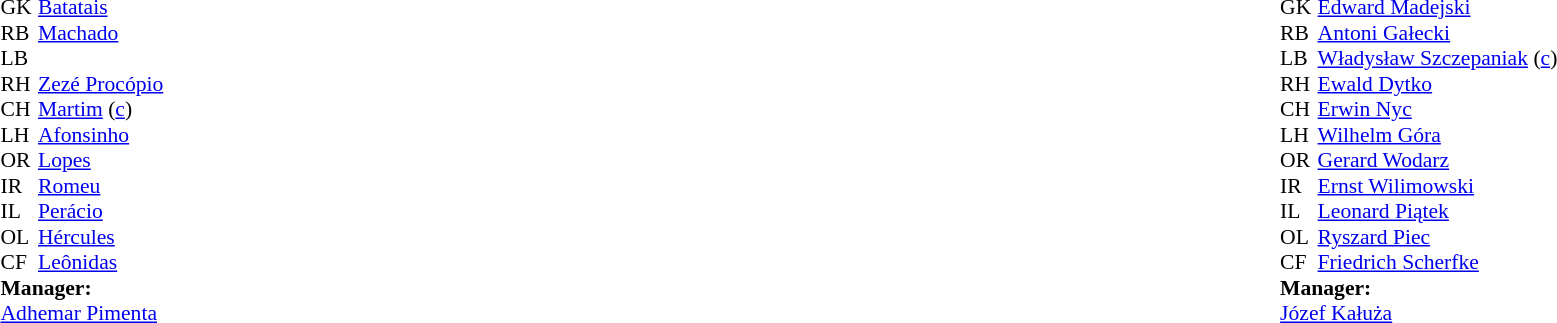<table width="100%">
<tr>
<td valign="top" width="50%"><br><table style="font-size: 90%" cellspacing="0" cellpadding="0">
<tr>
<th width="25"></th>
</tr>
<tr>
<td>GK</td>
<td><a href='#'>Batatais</a></td>
</tr>
<tr>
<td>RB</td>
<td><a href='#'>Machado</a></td>
</tr>
<tr>
<td>LB</td>
<td></td>
</tr>
<tr>
<td>RH</td>
<td><a href='#'>Zezé Procópio</a></td>
</tr>
<tr>
<td>CH</td>
<td><a href='#'>Martim</a> (<a href='#'>c</a>)</td>
</tr>
<tr>
<td>LH</td>
<td><a href='#'>Afonsinho</a></td>
</tr>
<tr>
<td>OR</td>
<td><a href='#'>Lopes</a></td>
</tr>
<tr>
<td>IR</td>
<td><a href='#'>Romeu</a></td>
</tr>
<tr>
<td>IL</td>
<td><a href='#'>Perácio</a></td>
</tr>
<tr>
<td>OL</td>
<td><a href='#'>Hércules</a></td>
</tr>
<tr>
<td>CF</td>
<td><a href='#'>Leônidas</a></td>
</tr>
<tr>
<td colspan="3"><strong>Manager:</strong></td>
</tr>
<tr>
<td colspan="3"><a href='#'>Adhemar Pimenta</a></td>
</tr>
</table>
</td>
<td valign="top"></td>
<td valign="top" width="50%"><br><table style="font-size:90%; margin:auto" cellspacing="0" cellpadding="0">
<tr>
<th width=25></th>
</tr>
<tr>
<td>GK</td>
<td><a href='#'>Edward Madejski</a></td>
</tr>
<tr>
<td>RB</td>
<td><a href='#'>Antoni Gałecki</a></td>
</tr>
<tr>
<td>LB</td>
<td><a href='#'>Władysław Szczepaniak</a> (<a href='#'>c</a>)</td>
</tr>
<tr>
<td>RH</td>
<td><a href='#'>Ewald Dytko</a></td>
</tr>
<tr>
<td>CH</td>
<td><a href='#'>Erwin Nyc</a></td>
</tr>
<tr>
<td>LH</td>
<td><a href='#'>Wilhelm Góra</a></td>
</tr>
<tr>
<td>OR</td>
<td><a href='#'>Gerard Wodarz</a></td>
</tr>
<tr>
<td>IR</td>
<td><a href='#'>Ernst Wilimowski</a></td>
</tr>
<tr>
<td>IL</td>
<td><a href='#'>Leonard Piątek</a></td>
</tr>
<tr>
<td>OL</td>
<td><a href='#'>Ryszard Piec</a></td>
</tr>
<tr>
<td>CF</td>
<td><a href='#'>Friedrich Scherfke</a></td>
</tr>
<tr>
<td colspan="3"><strong>Manager:</strong></td>
</tr>
<tr>
<td colspan="3"><a href='#'>Józef Kałuża</a></td>
</tr>
</table>
</td>
</tr>
</table>
